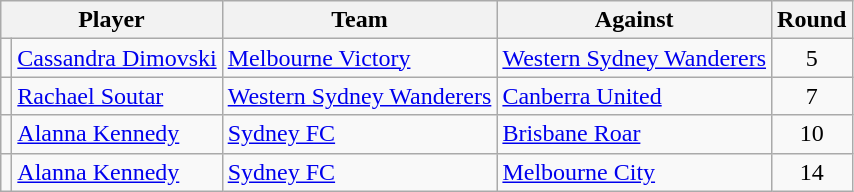<table class="wikitable" style="text-align:center">
<tr>
<th colspan=2>Player</th>
<th>Team</th>
<th>Against</th>
<th>Round</th>
</tr>
<tr>
<td></td>
<td style="text-align:left;"><a href='#'>Cassandra Dimovski</a></td>
<td style="text-align:left;"><a href='#'>Melbourne Victory</a></td>
<td style="text-align:left;"><a href='#'>Western Sydney Wanderers</a></td>
<td>5</td>
</tr>
<tr>
<td></td>
<td style="text-align:left;"><a href='#'>Rachael Soutar</a></td>
<td style="text-align:left;"><a href='#'>Western Sydney Wanderers</a></td>
<td style="text-align:left;"><a href='#'>Canberra United</a></td>
<td>7</td>
</tr>
<tr>
<td></td>
<td style="text-align:left;"><a href='#'>Alanna Kennedy</a></td>
<td style="text-align:left;"><a href='#'>Sydney FC</a></td>
<td style="text-align:left;"><a href='#'>Brisbane Roar</a></td>
<td>10</td>
</tr>
<tr>
<td></td>
<td style="text-align:left;"><a href='#'>Alanna Kennedy</a></td>
<td style="text-align:left;"><a href='#'>Sydney FC</a></td>
<td style="text-align:left;"><a href='#'>Melbourne City</a></td>
<td>14</td>
</tr>
</table>
